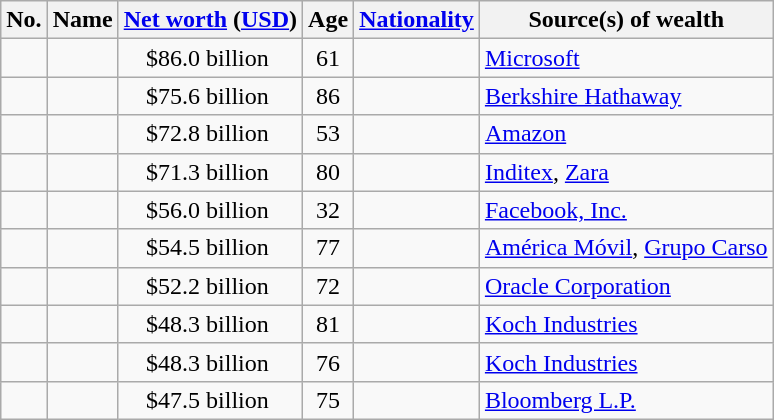<table class="wikitable sortable">
<tr>
<th>No.</th>
<th>Name</th>
<th><a href='#'>Net worth</a> (<a href='#'>USD</a>)</th>
<th>Age</th>
<th><a href='#'>Nationality</a> </th>
<th>Source(s) of wealth</th>
</tr>
<tr>
<td style="text-align:center;"> </td>
<td></td>
<td style="text-align:center;">$86.0 billion </td>
<td style="text-align:center;">61</td>
<td></td>
<td><a href='#'>Microsoft</a></td>
</tr>
<tr>
<td style="text-align:center;"> </td>
<td></td>
<td style="text-align:center;">$75.6 billion </td>
<td style="text-align:center;">86</td>
<td></td>
<td><a href='#'>Berkshire Hathaway</a></td>
</tr>
<tr>
<td style="text-align:center;"> </td>
<td></td>
<td style="text-align:center;">$72.8 billion </td>
<td style="text-align:center;">53</td>
<td></td>
<td><a href='#'>Amazon</a></td>
</tr>
<tr>
<td style="text-align:center;"> </td>
<td></td>
<td style="text-align:center;">$71.3 billion </td>
<td style="text-align:center;">80</td>
<td></td>
<td><a href='#'>Inditex</a>, <a href='#'>Zara</a></td>
</tr>
<tr>
<td style="text-align:center;"> </td>
<td></td>
<td style="text-align:center;">$56.0 billion </td>
<td style="text-align:center;">32</td>
<td></td>
<td><a href='#'>Facebook, Inc.</a></td>
</tr>
<tr>
<td style="text-align:center;"> </td>
<td></td>
<td style="text-align:center;">$54.5 billion </td>
<td style="text-align:center;">77</td>
<td></td>
<td><a href='#'>América Móvil</a>, <a href='#'>Grupo Carso</a></td>
</tr>
<tr>
<td style="text-align:center;"> </td>
<td></td>
<td style="text-align:center;">$52.2 billion </td>
<td style="text-align:center;">72</td>
<td></td>
<td><a href='#'>Oracle Corporation</a></td>
</tr>
<tr>
<td style="text-align:center;"> </td>
<td></td>
<td style="text-align:center;">$48.3 billion </td>
<td style="text-align:center;">81</td>
<td></td>
<td><a href='#'>Koch Industries</a></td>
</tr>
<tr>
<td style="text-align:center;"> </td>
<td></td>
<td style="text-align:center;">$48.3 billion </td>
<td style="text-align:center;">76</td>
<td></td>
<td><a href='#'>Koch Industries</a></td>
</tr>
<tr>
<td style="text-align:center;"> </td>
<td></td>
<td style="text-align:center;">$47.5 billion </td>
<td style="text-align:center;">75</td>
<td></td>
<td><a href='#'>Bloomberg L.P.</a></td>
</tr>
</table>
